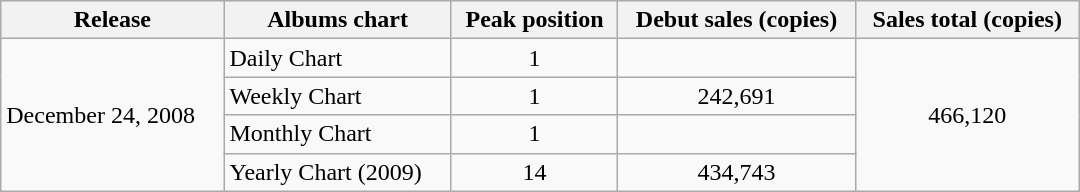<table class="wikitable" width="720px">
<tr>
<th>Release</th>
<th>Albums chart</th>
<th>Peak position</th>
<th>Debut sales (copies)</th>
<th>Sales total (copies)</th>
</tr>
<tr>
<td rowspan="4">December 24, 2008</td>
<td>Daily Chart</td>
<td align="center">1</td>
<td></td>
<td rowspan="4" align="center">466,120</td>
</tr>
<tr>
<td>Weekly Chart</td>
<td align="center">1</td>
<td align="center">242,691</td>
</tr>
<tr>
<td>Monthly Chart</td>
<td align="center">1</td>
<td align="center"></td>
</tr>
<tr>
<td>Yearly Chart (2009)</td>
<td align="center">14</td>
<td align="center">434,743</td>
</tr>
</table>
